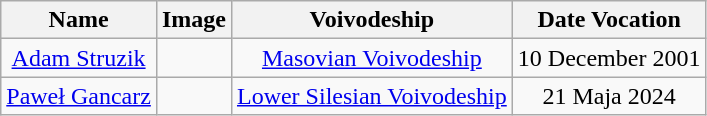<table class="wikitable"plainrowheaders" style="text-align:center;">
<tr>
<th>Name</th>
<th>Image</th>
<th>Voivodeship</th>
<th>Date Vocation</th>
</tr>
<tr>
<td><a href='#'>Adam Struzik</a></td>
<td></td>
<td><a href='#'>Masovian Voivodeship</a></td>
<td>10 December 2001</td>
</tr>
<tr>
<td><a href='#'>Paweł Gancarz</a></td>
<td></td>
<td><a href='#'>Lower Silesian Voivodeship</a></td>
<td>21 Maja 2024</td>
</tr>
</table>
